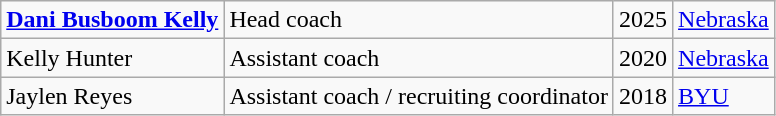<table class=wikitable>
<tr>
<td><strong><a href='#'>Dani Busboom Kelly</a></strong></td>
<td>Head coach</td>
<td>2025</td>
<td><a href='#'>Nebraska</a></td>
</tr>
<tr>
<td>Kelly Hunter</td>
<td>Assistant coach</td>
<td>2020</td>
<td><a href='#'>Nebraska</a></td>
</tr>
<tr>
<td>Jaylen Reyes</td>
<td>Assistant coach / recruiting coordinator</td>
<td>2018</td>
<td><a href='#'>BYU</a></td>
</tr>
</table>
